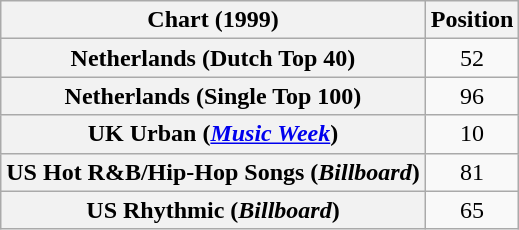<table class="wikitable sortable plainrowheaders" style="text-align:center">
<tr>
<th scope="col">Chart (1999)</th>
<th scope="col">Position</th>
</tr>
<tr>
<th scope="row">Netherlands (Dutch Top 40)</th>
<td>52</td>
</tr>
<tr>
<th scope="row">Netherlands (Single Top 100)</th>
<td>96</td>
</tr>
<tr>
<th scope="row">UK Urban (<em><a href='#'>Music Week</a></em>)</th>
<td>10</td>
</tr>
<tr>
<th scope="row">US Hot R&B/Hip-Hop Songs (<em>Billboard</em>)</th>
<td>81</td>
</tr>
<tr>
<th scope="row">US Rhythmic (<em>Billboard</em>)</th>
<td>65</td>
</tr>
</table>
